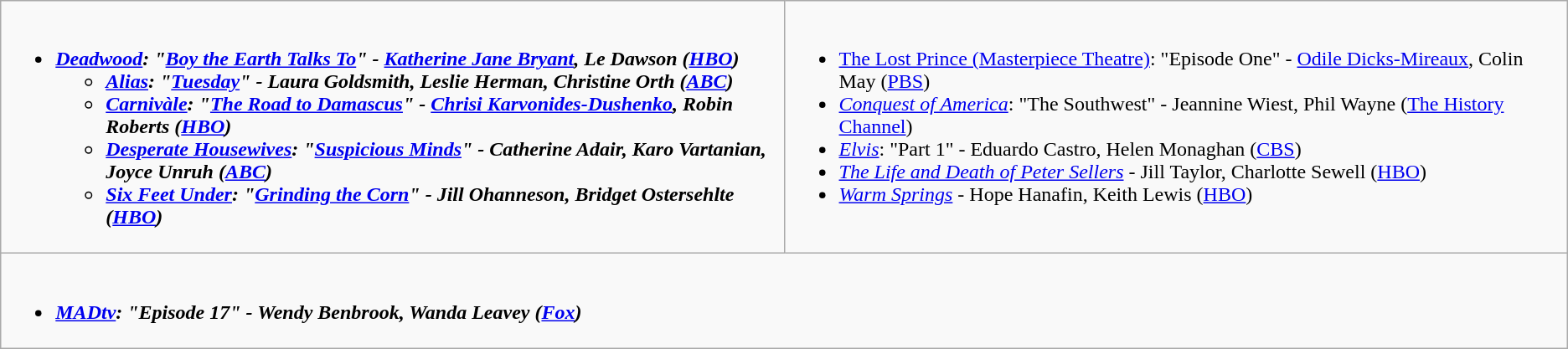<table class="wikitable">
<tr>
<td style="vertical-align:top;" width="50%"><br><ul><li><strong><em><a href='#'>Deadwood</a><em>: "<a href='#'>Boy the Earth Talks To</a>" - <a href='#'>Katherine Jane Bryant</a>, Le Dawson (<a href='#'>HBO</a>)<strong><ul><li></em><a href='#'>Alias</a><em>: "<a href='#'>Tuesday</a>" - Laura Goldsmith, Leslie Herman, Christine Orth (<a href='#'>ABC</a>)</li><li></em><a href='#'>Carnivàle</a><em>: "<a href='#'>The Road to Damascus</a>" - <a href='#'>Chrisi Karvonides-Dushenko</a>, Robin Roberts (<a href='#'>HBO</a>)</li><li></em><a href='#'>Desperate Housewives</a><em>: "<a href='#'>Suspicious Minds</a>" - Catherine Adair, Karo Vartanian, Joyce Unruh (<a href='#'>ABC</a>)</li><li></em><a href='#'>Six Feet Under</a><em>: "<a href='#'>Grinding the Corn</a>" - Jill Ohanneson, Bridget Ostersehlte (<a href='#'>HBO</a>)</li></ul></li></ul></td>
<td style="vertical-align:top;" width="50%"><br><ul><li></em></strong><a href='#'>The Lost Prince (Masterpiece Theatre)</a></em>: "Episode One" - <a href='#'>Odile Dicks-Mireaux</a>, Colin May (<a href='#'>PBS</a>)</strong></li><li><em><a href='#'>Conquest of America</a></em>: "The Southwest" - Jeannine Wiest, Phil Wayne (<a href='#'>The History Channel</a>)</li><li><em><a href='#'>Elvis</a></em>: "Part 1" - Eduardo Castro, Helen Monaghan (<a href='#'>CBS</a>)</li><li><em><a href='#'>The Life and Death of Peter Sellers</a></em> - Jill Taylor, Charlotte Sewell (<a href='#'>HBO</a>)</li><li><em><a href='#'>Warm Springs</a></em> - Hope Hanafin, Keith Lewis (<a href='#'>HBO</a>)</li></ul></td>
</tr>
<tr>
<td style="vertical-align:top;" width="50%" colspan="2"><br><ul><li><strong><em><a href='#'>MADtv</a><em>: "Episode 17" - Wendy Benbrook, Wanda Leavey (<a href='#'>Fox</a>)<strong></li></ul></td>
</tr>
</table>
